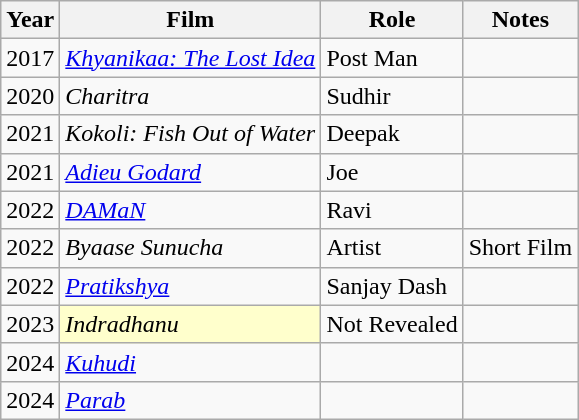<table class="wikitable plainrowheaders sortable" style="margin-right: 0;">
<tr>
<th>Year</th>
<th>Film</th>
<th>Role</th>
<th>Notes</th>
</tr>
<tr>
<td>2017</td>
<td><em><a href='#'>Khyanikaa: The Lost Idea</a></em></td>
<td>Post Man</td>
<td></td>
</tr>
<tr>
<td>2020</td>
<td><em>Charitra</em></td>
<td>Sudhir</td>
<td></td>
</tr>
<tr>
<td>2021</td>
<td><em>Kokoli: Fish Out of Water</em></td>
<td>Deepak</td>
<td></td>
</tr>
<tr>
<td>2021</td>
<td><em><a href='#'>Adieu Godard</a></em></td>
<td>Joe</td>
<td></td>
</tr>
<tr>
<td>2022</td>
<td><em><a href='#'>DAMaN</a></em></td>
<td>Ravi</td>
<td></td>
</tr>
<tr>
<td>2022</td>
<td><em>Byaase Sunucha</em></td>
<td>Artist</td>
<td>Short Film</td>
</tr>
<tr>
<td>2022</td>
<td><em><a href='#'>Pratikshya</a></em></td>
<td>Sanjay Dash</td>
<td></td>
</tr>
<tr>
<td>2023</td>
<td scope="row" style="background:#FFFFCC;"><em>Indradhanu</em> </td>
<td>Not Revealed</td>
<td></td>
</tr>
<tr>
<td>2024</td>
<td><em><a href='#'>Kuhudi</a></em></td>
<td></td>
<td></td>
</tr>
<tr>
<td>2024</td>
<td><em><a href='#'>Parab</a></em></td>
<td></td>
<td></td>
</tr>
</table>
